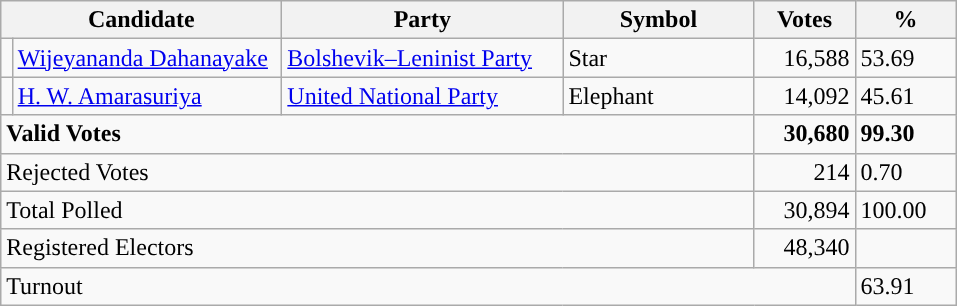<table class="wikitable" border="1" style="text-align:right;">
<tr>
<th align=left colspan=2 width="180">Candidate</th>
<th align=left width="180">Party</th>
<th align=left width="120">Symbol</th>
<th align=left width="60">Votes</th>
<th align=left width="60">%</th>
</tr>
<tr>
<td style="background-color: "></td>
<td align=left><a href='#'>Wijeyananda Dahanayake</a></td>
<td align=left><a href='#'>Bolshevik–Leninist Party</a></td>
<td align=left>Star</td>
<td align=right>16,588</td>
<td align=left>53.69</td>
</tr>
<tr>
<td style="background-color: "></td>
<td align=left><a href='#'>H. W. Amarasuriya</a></td>
<td align=left><a href='#'>United National Party</a></td>
<td align=left>Elephant</td>
<td align=right>14,092</td>
<td align=left>45.61</td>
</tr>
<tr>
<td align=left colspan=4><strong>Valid Votes</strong></td>
<td align=right><strong>30,680</strong></td>
<td align=left><strong>99.30</strong></td>
</tr>
<tr>
<td align=left colspan=4>Rejected Votes</td>
<td align=right>214</td>
<td align=left>0.70</td>
</tr>
<tr>
<td align=left colspan=4>Total Polled</td>
<td align=right>30,894</td>
<td align=left>100.00</td>
</tr>
<tr>
<td align=left colspan=4>Registered Electors</td>
<td align=right>48,340</td>
<td></td>
</tr>
<tr>
<td align=left colspan=5>Turnout</td>
<td align=left>63.91</td>
</tr>
</table>
